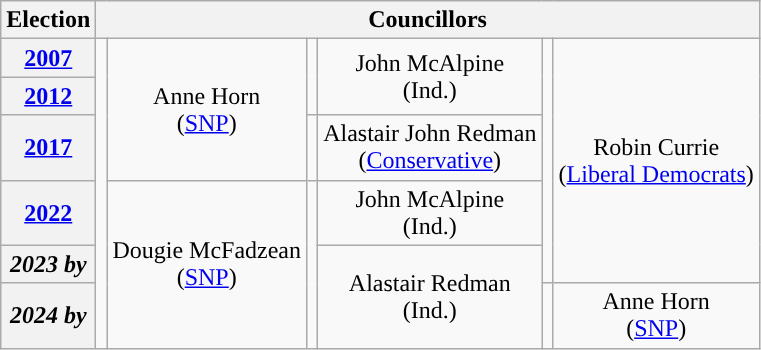<table class="wikitable" style="text-align:center">
<tr>
<th>Election</th>
<th colspan=8>Councillors</th>
</tr>
<tr>
<th><a href='#'>2007</a></th>
<td rowspan=6; style="background-color: "></td>
<td rowspan=3>Anne Horn<br>(<a href='#'>SNP</a>)</td>
<td rowspan=2; style="background-color: "></td>
<td rowspan=2>John McAlpine<br>(Ind.)</td>
<td rowspan=5; style="background-color: "></td>
<td rowspan=5>Robin Currie<br>(<a href='#'>Liberal Democrats</a>)</td>
</tr>
<tr>
<th><a href='#'>2012</a></th>
</tr>
<tr>
<th><a href='#'>2017</a></th>
<td rowspan=1; style="background-color: "></td>
<td rowspan=1>Alastair John Redman<br>(<a href='#'>Conservative</a>)</td>
</tr>
<tr>
<th><a href='#'>2022</a></th>
<td rowspan=3>Dougie McFadzean<br>(<a href='#'>SNP</a>)</td>
<td rowspan=3; style="background-color: "></td>
<td rowspan=1>John McAlpine<br>(Ind.)</td>
</tr>
<tr>
<th><em>2023 by</em></th>
<td rowspan=2>Alastair Redman<br>(Ind.)</td>
</tr>
<tr>
<th><em>2024 by</em></th>
<td rowspan=1; style="background-color: "></td>
<td rowspan=1>Anne Horn<br>(<a href='#'>SNP</a>)</td>
</tr>
</table>
